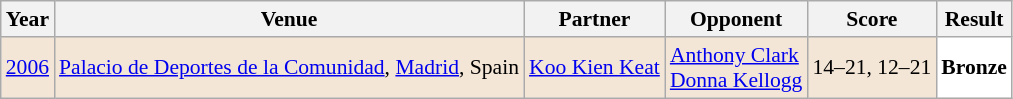<table class="sortable wikitable" style="font-size: 90%;">
<tr>
<th>Year</th>
<th>Venue</th>
<th>Partner</th>
<th>Opponent</th>
<th>Score</th>
<th>Result</th>
</tr>
<tr style="background:#F3E6D7">
<td align="center"><a href='#'>2006</a></td>
<td align="left"><a href='#'>Palacio de Deportes de la Comunidad</a>, <a href='#'>Madrid</a>, Spain</td>
<td align="left"> <a href='#'>Koo Kien Keat</a></td>
<td align="left"> <a href='#'>Anthony Clark</a> <br>  <a href='#'>Donna Kellogg</a></td>
<td align="left">14–21, 12–21</td>
<td style="text-align:left; background:white"> <strong>Bronze</strong></td>
</tr>
</table>
